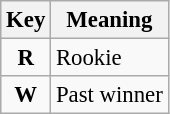<table class="wikitable" style="font-size: 95%;">
<tr>
<th>Key</th>
<th>Meaning</th>
</tr>
<tr>
<td align="center"><strong><span>R</span></strong></td>
<td>Rookie</td>
</tr>
<tr>
<td align="center"><strong><span>W</span></strong></td>
<td>Past winner</td>
</tr>
</table>
